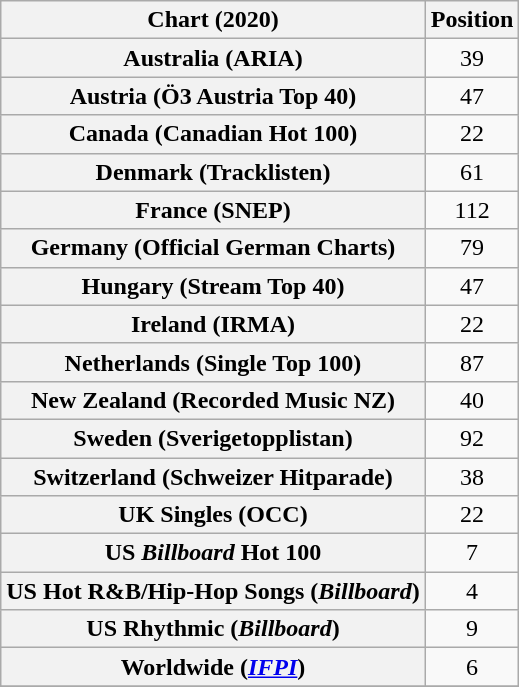<table class="wikitable sortable plainrowheaders" style="text-align:center">
<tr>
<th scope="col">Chart (2020)</th>
<th scope="col">Position</th>
</tr>
<tr>
<th scope="row">Australia (ARIA)</th>
<td>39</td>
</tr>
<tr>
<th scope="row">Austria (Ö3 Austria Top 40)</th>
<td>47</td>
</tr>
<tr>
<th scope="row">Canada (Canadian Hot 100)</th>
<td>22</td>
</tr>
<tr>
<th scope="row">Denmark (Tracklisten)</th>
<td>61</td>
</tr>
<tr>
<th scope="row">France (SNEP)</th>
<td>112</td>
</tr>
<tr>
<th scope="row">Germany (Official German Charts)</th>
<td>79</td>
</tr>
<tr>
<th scope="row">Hungary (Stream Top 40)</th>
<td>47</td>
</tr>
<tr>
<th scope="row">Ireland (IRMA)</th>
<td>22</td>
</tr>
<tr>
<th scope="row">Netherlands (Single Top 100)</th>
<td>87</td>
</tr>
<tr>
<th scope="row">New Zealand (Recorded Music NZ)</th>
<td>40</td>
</tr>
<tr>
<th scope="row">Sweden (Sverigetopplistan)</th>
<td>92</td>
</tr>
<tr>
<th scope="row">Switzerland (Schweizer Hitparade)</th>
<td>38</td>
</tr>
<tr>
<th scope="row">UK Singles (OCC)</th>
<td>22</td>
</tr>
<tr>
<th scope="row">US <em>Billboard</em> Hot 100</th>
<td>7</td>
</tr>
<tr>
<th scope="row">US Hot R&B/Hip-Hop Songs (<em>Billboard</em>)</th>
<td>4</td>
</tr>
<tr>
<th scope="row">US Rhythmic (<em>Billboard</em>)</th>
<td>9</td>
</tr>
<tr>
<th scope="row">Worldwide (<em><a href='#'>IFPI</a></em>)</th>
<td>6</td>
</tr>
<tr>
</tr>
</table>
